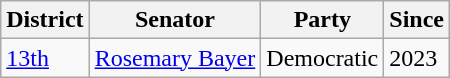<table class="wikitable">
<tr>
<th>District</th>
<th>Senator</th>
<th>Party</th>
<th>Since</th>
</tr>
<tr>
<td><a href='#'>13th</a></td>
<td><a href='#'>Rosemary Bayer</a></td>
<td>Democratic</td>
<td>2023</td>
</tr>
</table>
